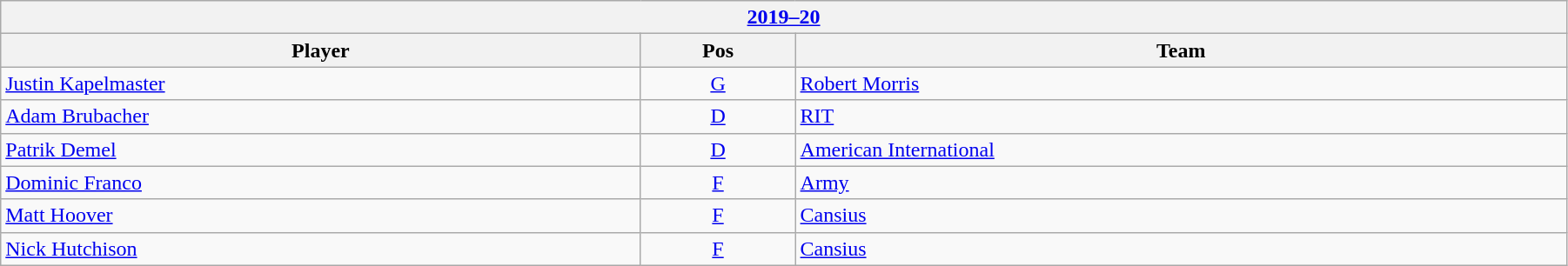<table class="wikitable" width=95%>
<tr>
<th colspan=3><a href='#'>2019–20</a></th>
</tr>
<tr>
<th>Player</th>
<th>Pos</th>
<th>Team</th>
</tr>
<tr>
<td><a href='#'>Justin Kapelmaster</a></td>
<td style="text-align:center;"><a href='#'>G</a></td>
<td><a href='#'>Robert Morris</a></td>
</tr>
<tr>
<td><a href='#'>Adam Brubacher</a></td>
<td style="text-align:center;"><a href='#'>D</a></td>
<td><a href='#'>RIT</a></td>
</tr>
<tr>
<td><a href='#'>Patrik Demel</a></td>
<td style="text-align:center;"><a href='#'>D</a></td>
<td><a href='#'>American International</a></td>
</tr>
<tr>
<td><a href='#'>Dominic Franco</a></td>
<td style="text-align:center;"><a href='#'>F</a></td>
<td><a href='#'>Army</a></td>
</tr>
<tr>
<td><a href='#'>Matt Hoover</a></td>
<td style="text-align:center;"><a href='#'>F</a></td>
<td><a href='#'>Cansius</a></td>
</tr>
<tr>
<td><a href='#'>Nick Hutchison</a></td>
<td style="text-align:center;"><a href='#'>F</a></td>
<td><a href='#'>Cansius</a></td>
</tr>
</table>
